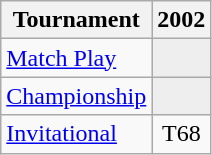<table class="wikitable" style="text-align:center;">
<tr>
<th>Tournament</th>
<th>2002</th>
</tr>
<tr>
<td align="left"><a href='#'>Match Play</a></td>
<td style="background:#eeeeee;"></td>
</tr>
<tr>
<td align="left"><a href='#'>Championship</a></td>
<td style="background:#eeeeee;"></td>
</tr>
<tr>
<td align="left"><a href='#'>Invitational</a></td>
<td>T68</td>
</tr>
</table>
